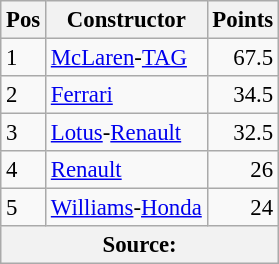<table class="wikitable" style="font-size: 95%;">
<tr>
<th>Pos</th>
<th>Constructor</th>
<th>Points</th>
</tr>
<tr>
<td>1</td>
<td> <a href='#'>McLaren</a>-<a href='#'>TAG</a></td>
<td align="right">67.5</td>
</tr>
<tr>
<td>2</td>
<td> <a href='#'>Ferrari</a></td>
<td align="right">34.5</td>
</tr>
<tr>
<td>3</td>
<td> <a href='#'>Lotus</a>-<a href='#'>Renault</a></td>
<td align="right">32.5</td>
</tr>
<tr>
<td>4</td>
<td> <a href='#'>Renault</a></td>
<td align="right">26</td>
</tr>
<tr>
<td>5</td>
<td> <a href='#'>Williams</a>-<a href='#'>Honda</a></td>
<td align="right">24</td>
</tr>
<tr>
<th colspan=4>Source:</th>
</tr>
</table>
